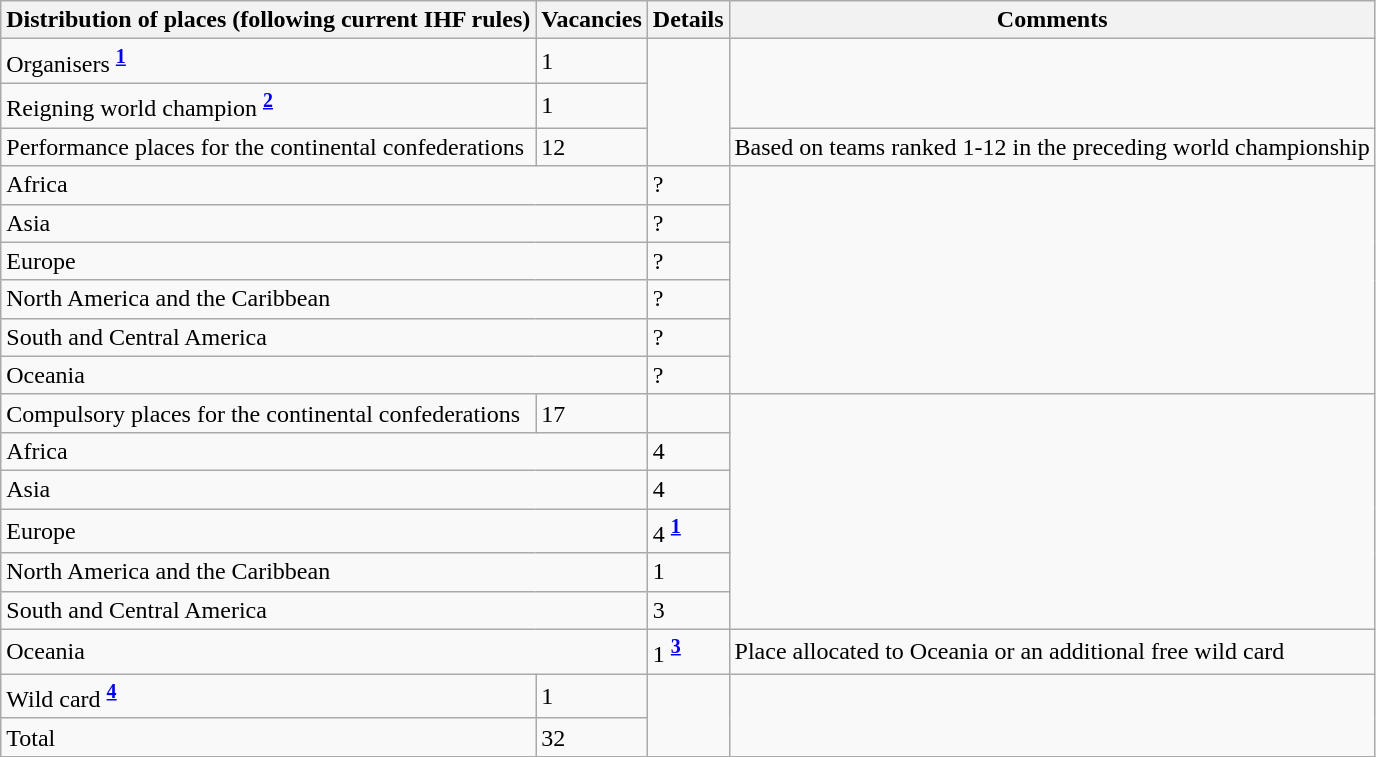<table class="wikitable">
<tr>
<th>Distribution of places (following current IHF rules)</th>
<th>Vacancies</th>
<th>Details</th>
<th>Comments</th>
</tr>
<tr>
<td>Organisers <sup><strong><a href='#'>1</a></strong></sup></td>
<td>1</td>
<td rowspan=3></td>
<td rowspan=2></td>
</tr>
<tr>
<td>Reigning world champion <sup><strong><a href='#'>2</a></strong></sup></td>
<td>1</td>
</tr>
<tr>
<td>Performance places for the continental confederations</td>
<td>12</td>
<td>Based on teams ranked 1-12 in the preceding world championship</td>
</tr>
<tr>
<td colspan=2>Africa</td>
<td>?</td>
<td rowspan=6></td>
</tr>
<tr>
<td colspan=2>Asia</td>
<td>?</td>
</tr>
<tr>
<td colspan=2>Europe</td>
<td>?</td>
</tr>
<tr>
<td colspan=2>North America and the Caribbean</td>
<td>?</td>
</tr>
<tr>
<td colspan=2>South and Central America</td>
<td>?</td>
</tr>
<tr>
<td colspan=2>Oceania</td>
<td>?</td>
</tr>
<tr>
<td>Compulsory places for the continental confederations</td>
<td>17</td>
<td></td>
<td rowspan=6></td>
</tr>
<tr>
<td colspan=2>Africa</td>
<td>4</td>
</tr>
<tr>
<td colspan=2>Asia</td>
<td>4</td>
</tr>
<tr>
<td colspan=2>Europe</td>
<td>4 <sup><strong><a href='#'>1</a></strong></sup></td>
</tr>
<tr>
<td colspan=2>North America and the Caribbean</td>
<td>1</td>
</tr>
<tr>
<td colspan=2>South and Central America</td>
<td>3</td>
</tr>
<tr>
<td colspan=2>Oceania</td>
<td>1 <sup><strong><a href='#'>3</a></strong></sup></td>
<td>Place allocated to Oceania or an additional free wild card</td>
</tr>
<tr>
<td>Wild card <sup><strong><a href='#'>4</a></strong></sup></td>
<td>1</td>
<td rowspan=2></td>
</tr>
<tr>
<td>Total</td>
<td>32</td>
</tr>
</table>
